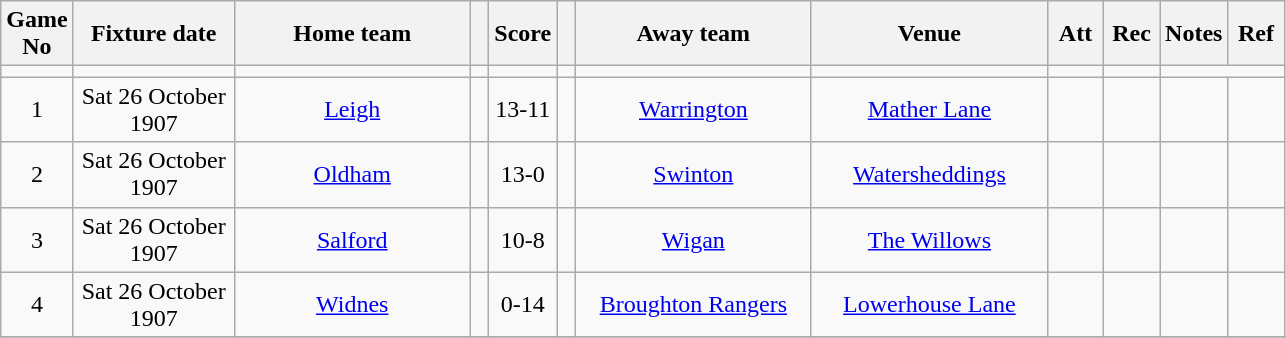<table class="wikitable" style="text-align:center;">
<tr>
<th width=20 abbr="No">Game No</th>
<th width=100 abbr="Date">Fixture date</th>
<th width=150 abbr="Home team">Home team</th>
<th width=5 abbr="space"></th>
<th width=20 abbr="Score">Score</th>
<th width=5 abbr="space"></th>
<th width=150 abbr="Away team">Away team</th>
<th width=150 abbr="Venue">Venue</th>
<th width=30 abbr="Att">Att</th>
<th width=30 abbr="Rec">Rec</th>
<th width=20 abbr="Notes">Notes</th>
<th width=30 abbr="Ref">Ref</th>
</tr>
<tr>
<td></td>
<td></td>
<td></td>
<td></td>
<td></td>
<td></td>
<td></td>
<td></td>
<td></td>
<td></td>
</tr>
<tr>
<td>1</td>
<td>Sat 26 October 1907</td>
<td><a href='#'>Leigh</a></td>
<td></td>
<td>13-11</td>
<td></td>
<td><a href='#'>Warrington</a></td>
<td><a href='#'>Mather Lane</a></td>
<td></td>
<td></td>
<td></td>
<td></td>
</tr>
<tr>
<td>2</td>
<td>Sat 26 October 1907</td>
<td><a href='#'>Oldham</a></td>
<td></td>
<td>13-0</td>
<td></td>
<td><a href='#'>Swinton</a></td>
<td><a href='#'>Watersheddings</a></td>
<td></td>
<td></td>
<td></td>
<td></td>
</tr>
<tr>
<td>3</td>
<td>Sat 26 October 1907</td>
<td><a href='#'>Salford</a></td>
<td></td>
<td>10-8</td>
<td></td>
<td><a href='#'>Wigan</a></td>
<td><a href='#'>The Willows</a></td>
<td></td>
<td></td>
<td></td>
<td></td>
</tr>
<tr>
<td>4</td>
<td>Sat 26 October 1907</td>
<td><a href='#'>Widnes</a></td>
<td></td>
<td>0-14</td>
<td></td>
<td><a href='#'>Broughton Rangers</a></td>
<td><a href='#'>Lowerhouse Lane</a></td>
<td></td>
<td></td>
<td></td>
<td></td>
</tr>
<tr>
</tr>
</table>
